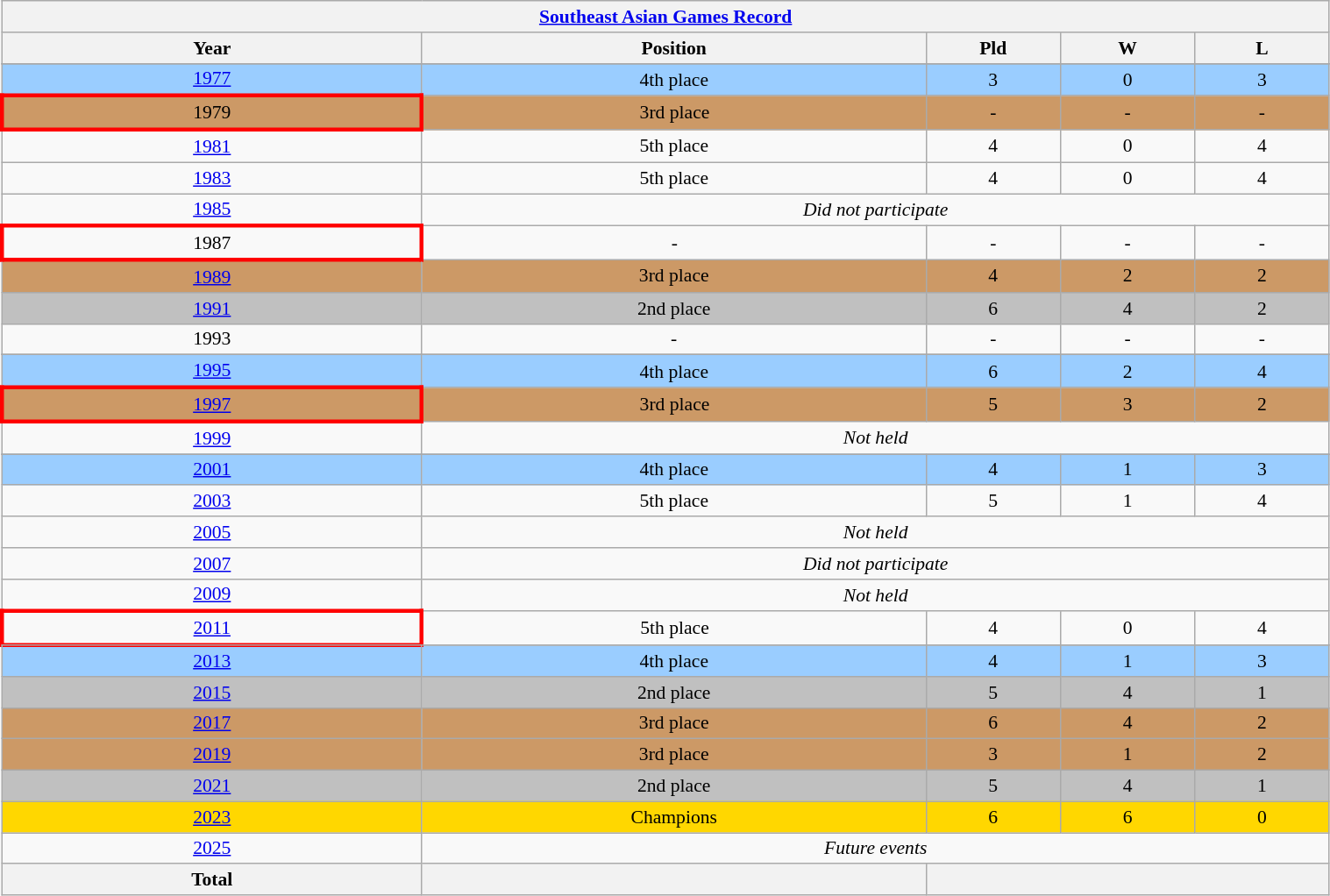<table class="wikitable collapsible autocollapse" width=80% style="text-align: center;font-size:90%;">
<tr>
<th colspan=9><a href='#'>Southeast Asian Games Record</a></th>
</tr>
<tr>
<th width=25%>Year</th>
<th width=30%>Position</th>
<th width=8%>Pld</th>
<th width=8%>W</th>
<th width=8%>L</th>
</tr>
<tr>
</tr>
<tr bgcolor=#9acdff>
<td> <a href='#'>1977</a></td>
<td>4th place</td>
<td>3</td>
<td>0</td>
<td>3</td>
</tr>
<tr bgcolor=#cc9966>
<td style="border: 3px solid red"> 1979</td>
<td>3rd place</td>
<td>-</td>
<td>-</td>
<td>-</td>
</tr>
<tr>
<td> <a href='#'>1981</a></td>
<td>5th place</td>
<td>4</td>
<td>0</td>
<td>4</td>
</tr>
<tr>
<td> <a href='#'>1983</a></td>
<td>5th place</td>
<td>4</td>
<td>0</td>
<td>4</td>
</tr>
<tr>
<td> <a href='#'>1985</a></td>
<td colspan=4><em>Did not participate</em></td>
</tr>
<tr>
<td style="border: 3px solid red"> 1987</td>
<td>-</td>
<td>-</td>
<td>-</td>
<td>-</td>
</tr>
<tr bgcolor=#cc9966>
<td> <a href='#'>1989</a></td>
<td>3rd place</td>
<td>4</td>
<td>2</td>
<td>2</td>
</tr>
<tr bgcolor=silver>
<td> <a href='#'>1991</a></td>
<td>2nd place</td>
<td>6</td>
<td>4</td>
<td>2</td>
</tr>
<tr>
<td> 1993</td>
<td>-</td>
<td>-</td>
<td>-</td>
<td>-</td>
</tr>
<tr>
</tr>
<tr bgcolor=#9acdff>
<td> <a href='#'>1995</a></td>
<td>4th place</td>
<td>6</td>
<td>2</td>
<td>4</td>
</tr>
<tr bgcolor=#cc9966>
<td style="border: 3px solid red"> <a href='#'>1997</a></td>
<td>3rd place</td>
<td>5</td>
<td>3</td>
<td>2</td>
</tr>
<tr>
<td> <a href='#'>1999</a></td>
<td colspan=4><em>Not held</em></td>
</tr>
<tr>
</tr>
<tr bgcolor=#9acdff>
<td> <a href='#'>2001</a></td>
<td>4th place</td>
<td>4</td>
<td>1</td>
<td>3</td>
</tr>
<tr>
<td> <a href='#'>2003</a></td>
<td>5th place</td>
<td>5</td>
<td>1</td>
<td>4</td>
</tr>
<tr>
<td> <a href='#'>2005</a></td>
<td colspan=4><em>Not held</em></td>
</tr>
<tr>
<td> <a href='#'>2007</a></td>
<td colspan=4><em>Did not participate</em></td>
</tr>
<tr>
<td> <a href='#'>2009</a></td>
<td colspan=4><em>Not held</em></td>
</tr>
<tr>
<td style="border: 3px solid red"> <a href='#'>2011</a></td>
<td>5th place</td>
<td>4</td>
<td>0</td>
<td>4</td>
</tr>
<tr>
</tr>
<tr bgcolor=#9acdff>
<td> <a href='#'>2013</a></td>
<td>4th place</td>
<td>4</td>
<td>1</td>
<td>3</td>
</tr>
<tr bgcolor=silver>
<td> <a href='#'>2015</a></td>
<td>2nd place</td>
<td>5</td>
<td>4</td>
<td>1</td>
</tr>
<tr bgcolor=#cc9966>
<td> <a href='#'>2017</a></td>
<td>3rd place</td>
<td>6</td>
<td>4</td>
<td>2</td>
</tr>
<tr bgcolor=#cc9966>
<td> <a href='#'>2019</a></td>
<td>3rd place</td>
<td>3</td>
<td>1</td>
<td>2</td>
</tr>
<tr bgcolor=silver>
<td> <a href='#'>2021</a></td>
<td>2nd place</td>
<td>5</td>
<td>4</td>
<td>1</td>
</tr>
<tr bgcolor=gold>
<td> <a href='#'>2023</a></td>
<td>Champions</td>
<td>6</td>
<td>6</td>
<td>0</td>
</tr>
<tr>
<td> <a href='#'>2025</a></td>
<td colspan=4><em>Future events</em></td>
</tr>
<tr>
<th><strong>Total</strong></th>
<th></th>
<th colspan=3></th>
</tr>
</table>
